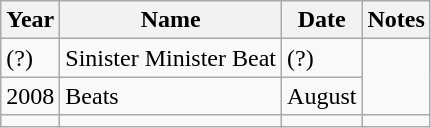<table class="wikitable">
<tr>
<th>Year</th>
<th>Name</th>
<th>Date</th>
<th>Notes</th>
</tr>
<tr>
<td>(?)</td>
<td>Sinister Minister Beat</td>
<td>(?)</td>
</tr>
<tr>
<td>2008</td>
<td>Beats</td>
<td>August</td>
</tr>
<tr>
<td></td>
<td></td>
<td></td>
<td></td>
</tr>
</table>
